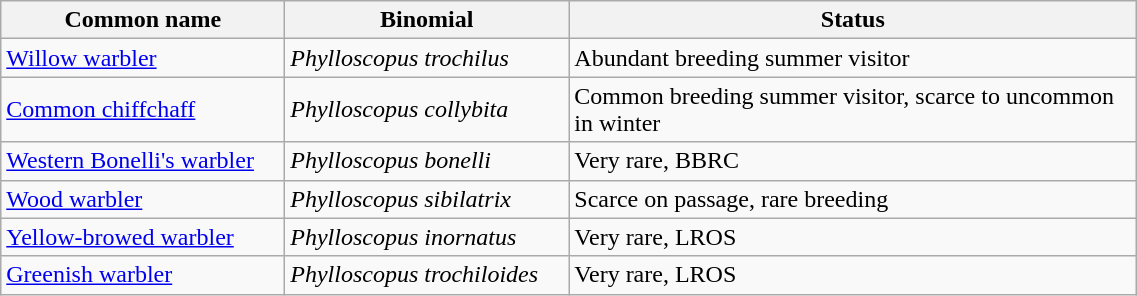<table width=60% class="wikitable">
<tr>
<th width=25%>Common name</th>
<th width=25%>Binomial</th>
<th width=50%>Status</th>
</tr>
<tr>
<td><a href='#'>Willow warbler</a></td>
<td><em>Phylloscopus trochilus</em></td>
<td>Abundant breeding summer visitor</td>
</tr>
<tr>
<td><a href='#'>Common chiffchaff</a></td>
<td><em>Phylloscopus collybita</em></td>
<td>Common breeding summer visitor, scarce to uncommon in winter</td>
</tr>
<tr>
<td><a href='#'>Western Bonelli's warbler</a></td>
<td><em>Phylloscopus bonelli</em></td>
<td>Very rare, BBRC</td>
</tr>
<tr>
<td><a href='#'>Wood warbler</a></td>
<td><em>Phylloscopus sibilatrix</em></td>
<td>Scarce on passage, rare breeding</td>
</tr>
<tr>
<td><a href='#'>Yellow-browed warbler</a></td>
<td><em>Phylloscopus inornatus</em></td>
<td>Very rare, LROS</td>
</tr>
<tr>
<td><a href='#'>Greenish warbler</a></td>
<td><em>Phylloscopus trochiloides</em></td>
<td>Very rare, LROS</td>
</tr>
</table>
